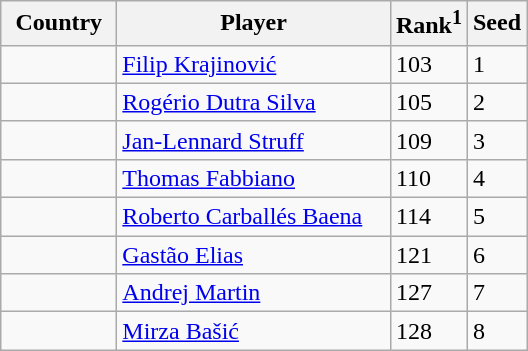<table class="sortable wikitable">
<tr>
<th width="70">Country</th>
<th width="175">Player</th>
<th>Rank<sup>1</sup></th>
<th>Seed</th>
</tr>
<tr>
<td></td>
<td><a href='#'>Filip Krajinović</a></td>
<td>103</td>
<td>1</td>
</tr>
<tr>
<td></td>
<td><a href='#'>Rogério Dutra Silva</a></td>
<td>105</td>
<td>2</td>
</tr>
<tr>
<td></td>
<td><a href='#'>Jan-Lennard Struff</a></td>
<td>109</td>
<td>3</td>
</tr>
<tr>
<td></td>
<td><a href='#'>Thomas Fabbiano</a></td>
<td>110</td>
<td>4</td>
</tr>
<tr>
<td></td>
<td><a href='#'>Roberto Carballés Baena</a></td>
<td>114</td>
<td>5</td>
</tr>
<tr>
<td></td>
<td><a href='#'>Gastão Elias</a></td>
<td>121</td>
<td>6</td>
</tr>
<tr>
<td></td>
<td><a href='#'>Andrej Martin</a></td>
<td>127</td>
<td>7</td>
</tr>
<tr>
<td></td>
<td><a href='#'>Mirza Bašić</a></td>
<td>128</td>
<td>8</td>
</tr>
</table>
